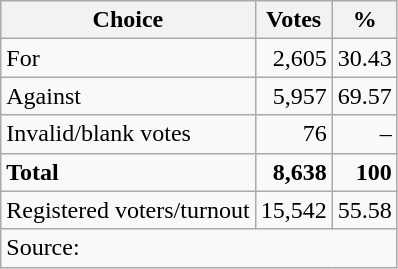<table class=wikitable style=text-align:right>
<tr>
<th>Choice</th>
<th>Votes</th>
<th>%</th>
</tr>
<tr>
<td align=left>For</td>
<td>2,605</td>
<td>30.43</td>
</tr>
<tr>
<td align=left>Against</td>
<td>5,957</td>
<td>69.57</td>
</tr>
<tr>
<td align=left>Invalid/blank votes</td>
<td>76</td>
<td>–</td>
</tr>
<tr>
<td align=left><strong>Total</strong></td>
<td><strong>8,638</strong></td>
<td><strong>100</strong></td>
</tr>
<tr>
<td align=left>Registered voters/turnout</td>
<td>15,542</td>
<td>55.58</td>
</tr>
<tr>
<td align=left colspan=3>Source: </td>
</tr>
</table>
